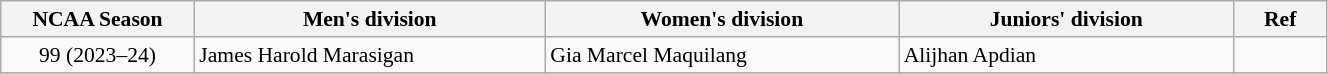<table class="wikitable" width="70%" style="font-size:90%;">
<tr>
<th width=2.4%>NCAA Season</th>
<th width="5.0%">Men's division</th>
<th width="5.0%">Women's division</th>
<th width="5.0%">Juniors' division</th>
<th width="1.0%">Ref</th>
</tr>
<tr>
<td align=center>99 (2023–24)</td>
<td> James Harold Marasigan</td>
<td> Gia Marcel Maquilang</td>
<td> Alijhan Apdian</td>
<td></td>
</tr>
</table>
